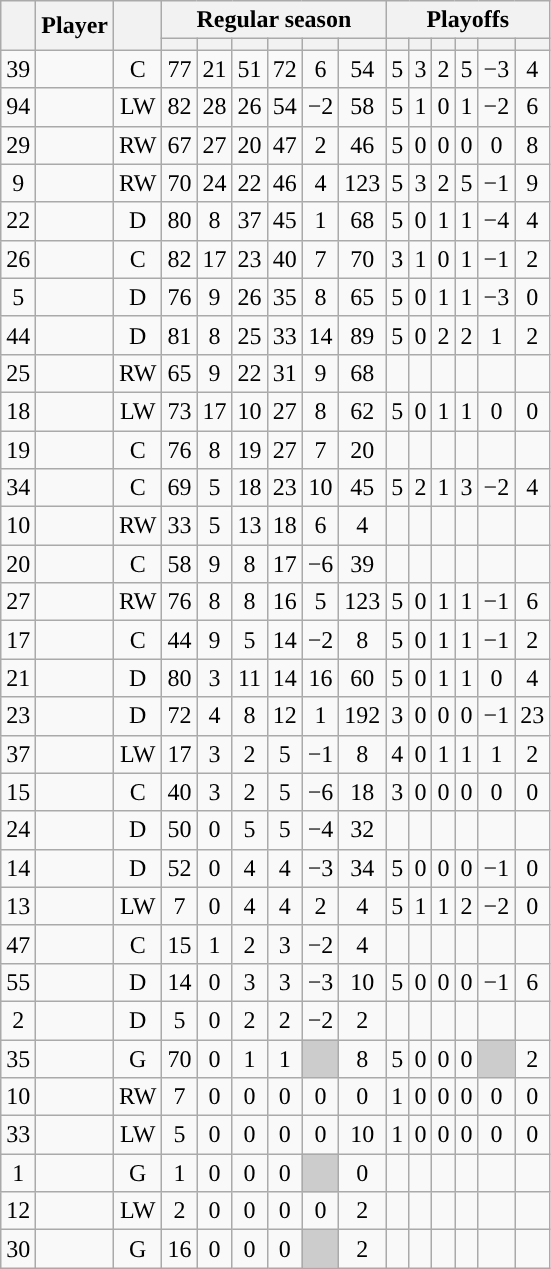<table class="wikitable sortable plainrowheaders" style="text-align:center;">
<tr>
<th scope="col" data-sort-type="number" rowspan="2"></th>
<th scope="col" rowspan="2">Player</th>
<th scope="col" rowspan="2"></th>
<th scope=colgroup colspan=6>Regular season</th>
<th scope=colgroup colspan=6>Playoffs</th>
</tr>
<tr>
<th scope="col" data-sort-type="number"></th>
<th scope="col" data-sort-type="number"></th>
<th scope="col" data-sort-type="number"></th>
<th scope="col" data-sort-type="number"></th>
<th scope="col" data-sort-type="number"></th>
<th scope="col" data-sort-type="number"></th>
<th scope="col" data-sort-type="number"></th>
<th scope="col" data-sort-type="number"></th>
<th scope="col" data-sort-type="number"></th>
<th scope="col" data-sort-type="number"></th>
<th scope="col" data-sort-type="number"></th>
<th scope="col" data-sort-type="number"></th>
</tr>
<tr>
<td scope="row">39</td>
<td align="left"></td>
<td>C</td>
<td>77</td>
<td>21</td>
<td>51</td>
<td>72</td>
<td>6</td>
<td>54</td>
<td>5</td>
<td>3</td>
<td>2</td>
<td>5</td>
<td>−3</td>
<td>4</td>
</tr>
<tr>
<td scope="row">94</td>
<td align="left"></td>
<td>LW</td>
<td>82</td>
<td>28</td>
<td>26</td>
<td>54</td>
<td>−2</td>
<td>58</td>
<td>5</td>
<td>1</td>
<td>0</td>
<td>1</td>
<td>−2</td>
<td>6</td>
</tr>
<tr>
<td scope="row">29</td>
<td align="left"></td>
<td>RW</td>
<td>67</td>
<td>27</td>
<td>20</td>
<td>47</td>
<td>2</td>
<td>46</td>
<td>5</td>
<td>0</td>
<td>0</td>
<td>0</td>
<td>0</td>
<td>8</td>
</tr>
<tr>
<td scope="row">9</td>
<td align="left"></td>
<td>RW</td>
<td>70</td>
<td>24</td>
<td>22</td>
<td>46</td>
<td>4</td>
<td>123</td>
<td>5</td>
<td>3</td>
<td>2</td>
<td>5</td>
<td>−1</td>
<td>9</td>
</tr>
<tr>
<td scope="row">22</td>
<td align="left"></td>
<td>D</td>
<td>80</td>
<td>8</td>
<td>37</td>
<td>45</td>
<td>1</td>
<td>68</td>
<td>5</td>
<td>0</td>
<td>1</td>
<td>1</td>
<td>−4</td>
<td>4</td>
</tr>
<tr>
<td scope="row">26</td>
<td align="left"></td>
<td>C</td>
<td>82</td>
<td>17</td>
<td>23</td>
<td>40</td>
<td>7</td>
<td>70</td>
<td>3</td>
<td>1</td>
<td>0</td>
<td>1</td>
<td>−1</td>
<td>2</td>
</tr>
<tr>
<td scope="row">5</td>
<td align="left"></td>
<td>D</td>
<td>76</td>
<td>9</td>
<td>26</td>
<td>35</td>
<td>8</td>
<td>65</td>
<td>5</td>
<td>0</td>
<td>1</td>
<td>1</td>
<td>−3</td>
<td>0</td>
</tr>
<tr>
<td scope="row">44</td>
<td align="left"></td>
<td>D</td>
<td>81</td>
<td>8</td>
<td>25</td>
<td>33</td>
<td>14</td>
<td>89</td>
<td>5</td>
<td>0</td>
<td>2</td>
<td>2</td>
<td>1</td>
<td>2</td>
</tr>
<tr>
<td scope="row">25</td>
<td align="left"></td>
<td>RW</td>
<td>65</td>
<td>9</td>
<td>22</td>
<td>31</td>
<td>9</td>
<td>68</td>
<td></td>
<td></td>
<td></td>
<td></td>
<td></td>
<td></td>
</tr>
<tr>
<td scope="row">18</td>
<td align="left"></td>
<td>LW</td>
<td>73</td>
<td>17</td>
<td>10</td>
<td>27</td>
<td>8</td>
<td>62</td>
<td>5</td>
<td>0</td>
<td>1</td>
<td>1</td>
<td>0</td>
<td>0</td>
</tr>
<tr>
<td scope="row">19</td>
<td align="left"></td>
<td>C</td>
<td>76</td>
<td>8</td>
<td>19</td>
<td>27</td>
<td>7</td>
<td>20</td>
<td></td>
<td></td>
<td></td>
<td></td>
<td></td>
<td></td>
</tr>
<tr>
<td scope="row">34</td>
<td align="left"></td>
<td>C</td>
<td>69</td>
<td>5</td>
<td>18</td>
<td>23</td>
<td>10</td>
<td>45</td>
<td>5</td>
<td>2</td>
<td>1</td>
<td>3</td>
<td>−2</td>
<td>4</td>
</tr>
<tr>
<td scope="row">10</td>
<td align="left"></td>
<td>RW</td>
<td>33</td>
<td>5</td>
<td>13</td>
<td>18</td>
<td>6</td>
<td>4</td>
<td></td>
<td></td>
<td></td>
<td></td>
<td></td>
<td></td>
</tr>
<tr>
<td scope="row">20</td>
<td align="left"></td>
<td>C</td>
<td>58</td>
<td>9</td>
<td>8</td>
<td>17</td>
<td>−6</td>
<td>39</td>
<td></td>
<td></td>
<td></td>
<td></td>
<td></td>
<td></td>
</tr>
<tr>
<td scope="row">27</td>
<td align="left"></td>
<td>RW</td>
<td>76</td>
<td>8</td>
<td>8</td>
<td>16</td>
<td>5</td>
<td>123</td>
<td>5</td>
<td>0</td>
<td>1</td>
<td>1</td>
<td>−1</td>
<td>6</td>
</tr>
<tr>
<td scope="row">17</td>
<td align="left"></td>
<td>C</td>
<td>44</td>
<td>9</td>
<td>5</td>
<td>14</td>
<td>−2</td>
<td>8</td>
<td>5</td>
<td>0</td>
<td>1</td>
<td>1</td>
<td>−1</td>
<td>2</td>
</tr>
<tr>
<td scope="row">21</td>
<td align="left"></td>
<td>D</td>
<td>80</td>
<td>3</td>
<td>11</td>
<td>14</td>
<td>16</td>
<td>60</td>
<td>5</td>
<td>0</td>
<td>1</td>
<td>1</td>
<td>0</td>
<td>4</td>
</tr>
<tr>
<td scope="row">23</td>
<td align="left"></td>
<td>D</td>
<td>72</td>
<td>4</td>
<td>8</td>
<td>12</td>
<td>1</td>
<td>192</td>
<td>3</td>
<td>0</td>
<td>0</td>
<td>0</td>
<td>−1</td>
<td>23</td>
</tr>
<tr>
<td scope="row">37</td>
<td align="left"></td>
<td>LW</td>
<td>17</td>
<td>3</td>
<td>2</td>
<td>5</td>
<td>−1</td>
<td>8</td>
<td>4</td>
<td>0</td>
<td>1</td>
<td>1</td>
<td>1</td>
<td>2</td>
</tr>
<tr>
<td scope="row">15</td>
<td align="left"></td>
<td>C</td>
<td>40</td>
<td>3</td>
<td>2</td>
<td>5</td>
<td>−6</td>
<td>18</td>
<td>3</td>
<td>0</td>
<td>0</td>
<td>0</td>
<td>0</td>
<td>0</td>
</tr>
<tr>
<td scope="row">24</td>
<td align="left"></td>
<td>D</td>
<td>50</td>
<td>0</td>
<td>5</td>
<td>5</td>
<td>−4</td>
<td>32</td>
<td></td>
<td></td>
<td></td>
<td></td>
<td></td>
<td></td>
</tr>
<tr>
<td scope="row">14</td>
<td align="left"></td>
<td>D</td>
<td>52</td>
<td>0</td>
<td>4</td>
<td>4</td>
<td>−3</td>
<td>34</td>
<td>5</td>
<td>0</td>
<td>0</td>
<td>0</td>
<td>−1</td>
<td>0</td>
</tr>
<tr>
<td scope="row">13</td>
<td align="left"></td>
<td>LW</td>
<td>7</td>
<td>0</td>
<td>4</td>
<td>4</td>
<td>2</td>
<td>4</td>
<td>5</td>
<td>1</td>
<td>1</td>
<td>2</td>
<td>−2</td>
<td>0</td>
</tr>
<tr>
<td scope="row">47</td>
<td align="left"></td>
<td>C</td>
<td>15</td>
<td>1</td>
<td>2</td>
<td>3</td>
<td>−2</td>
<td>4</td>
<td></td>
<td></td>
<td></td>
<td></td>
<td></td>
<td></td>
</tr>
<tr>
<td scope="row">55</td>
<td align="left"></td>
<td>D</td>
<td>14</td>
<td>0</td>
<td>3</td>
<td>3</td>
<td>−3</td>
<td>10</td>
<td>5</td>
<td>0</td>
<td>0</td>
<td>0</td>
<td>−1</td>
<td>6</td>
</tr>
<tr>
<td scope="row">2</td>
<td align="left"></td>
<td>D</td>
<td>5</td>
<td>0</td>
<td>2</td>
<td>2</td>
<td>−2</td>
<td>2</td>
<td></td>
<td></td>
<td></td>
<td></td>
<td></td>
<td></td>
</tr>
<tr>
<td scope="row">35</td>
<td align="left"></td>
<td>G</td>
<td>70</td>
<td>0</td>
<td>1</td>
<td>1</td>
<td style="background:#ccc"></td>
<td>8</td>
<td>5</td>
<td>0</td>
<td>0</td>
<td>0</td>
<td style="background:#ccc"></td>
<td>2</td>
</tr>
<tr>
<td scope="row">10</td>
<td align="left"></td>
<td>RW</td>
<td>7</td>
<td>0</td>
<td>0</td>
<td>0</td>
<td>0</td>
<td>0</td>
<td>1</td>
<td>0</td>
<td>0</td>
<td>0</td>
<td>0</td>
<td>0</td>
</tr>
<tr>
<td scope="row">33</td>
<td align="left"></td>
<td>LW</td>
<td>5</td>
<td>0</td>
<td>0</td>
<td>0</td>
<td>0</td>
<td>10</td>
<td>1</td>
<td>0</td>
<td>0</td>
<td>0</td>
<td>0</td>
<td>0</td>
</tr>
<tr>
<td scope="row">1</td>
<td align="left"></td>
<td>G</td>
<td>1</td>
<td>0</td>
<td>0</td>
<td>0</td>
<td style="background:#ccc"></td>
<td>0</td>
<td></td>
<td></td>
<td></td>
<td></td>
<td></td>
<td></td>
</tr>
<tr>
<td scope="row">12</td>
<td align="left"></td>
<td>LW</td>
<td>2</td>
<td>0</td>
<td>0</td>
<td>0</td>
<td>0</td>
<td>2</td>
<td></td>
<td></td>
<td></td>
<td></td>
<td></td>
<td></td>
</tr>
<tr>
<td scope="row">30</td>
<td align="left"></td>
<td>G</td>
<td>16</td>
<td>0</td>
<td>0</td>
<td>0</td>
<td style="background:#ccc"></td>
<td>2</td>
<td></td>
<td></td>
<td></td>
<td></td>
<td></td>
<td></td>
</tr>
</table>
